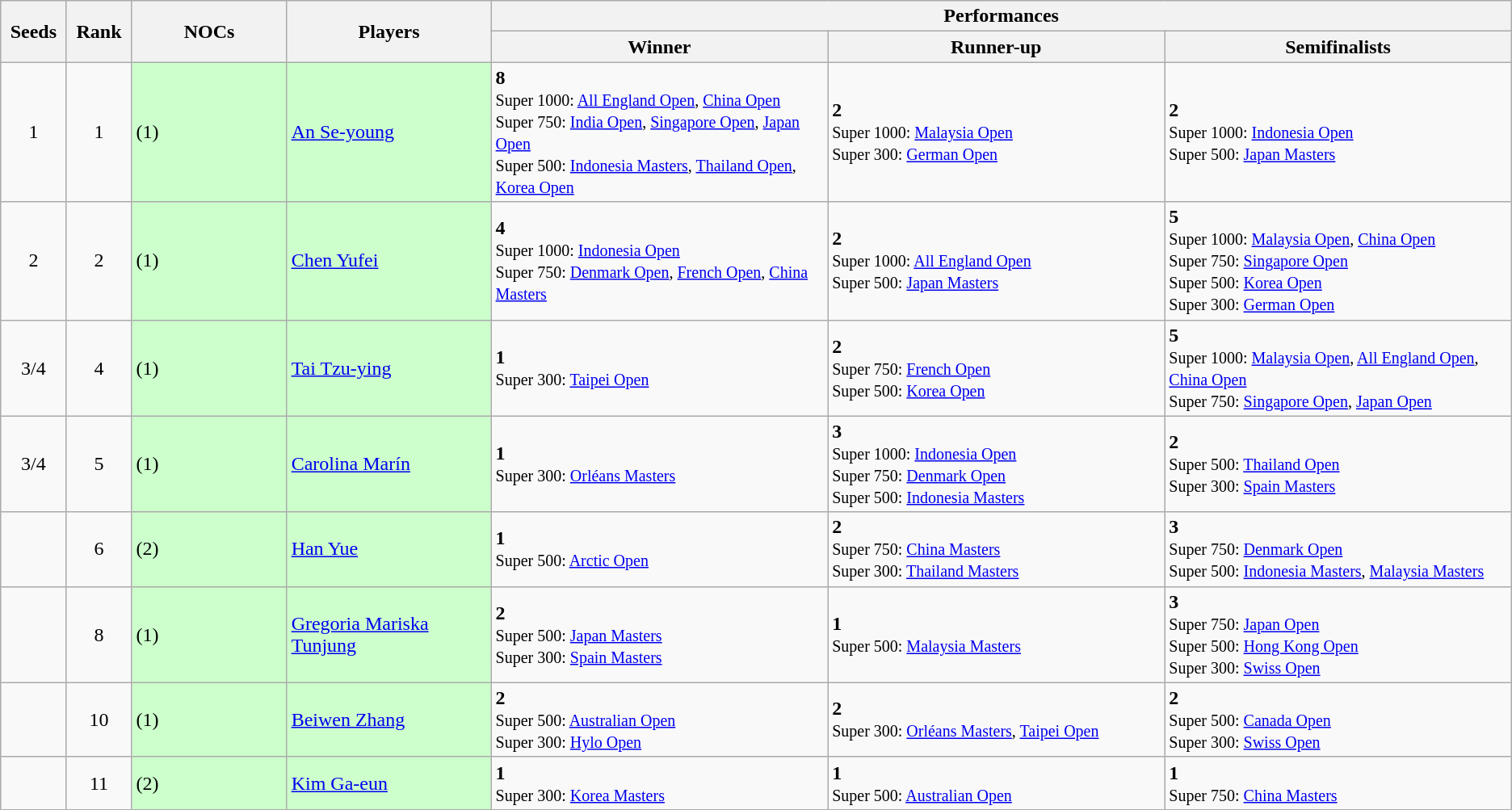<table class="wikitable" style="text-align:center">
<tr>
<th rowspan="2" width="50">Seeds</th>
<th rowspan="2" width="50">Rank</th>
<th rowspan="2" width="150">NOCs</th>
<th rowspan="2" width="200">Players</th>
<th colspan="3">Performances</th>
</tr>
<tr>
<th width="350">Winner</th>
<th width="350">Runner-up</th>
<th width="350">Semifinalists</th>
</tr>
<tr>
<td>1</td>
<td>1</td>
<td align="left" bgcolor="#ccffcc"> (1)</td>
<td align="left" bgcolor="#ccffcc"><a href='#'>An Se-young</a></td>
<td align="left"><strong>8</strong><br><small>Super 1000: <a href='#'>All England Open</a>, <a href='#'>China Open</a><br>Super 750: <a href='#'>India Open</a>, <a href='#'>Singapore Open</a>, <a href='#'>Japan Open</a><br>Super 500: <a href='#'>Indonesia Masters</a>, <a href='#'>Thailand Open</a>, <a href='#'>Korea Open</a></small></td>
<td align="left"><strong>2</strong><br><small>Super 1000: <a href='#'>Malaysia Open</a><br>Super 300: <a href='#'>German Open</a></small></td>
<td align="left"><strong>2</strong><br><small>Super 1000: <a href='#'>Indonesia Open</a><br>Super 500: <a href='#'>Japan Masters</a></small></td>
</tr>
<tr>
<td>2</td>
<td>2</td>
<td align="left" bgcolor="#ccffcc"> (1)</td>
<td align="left" bgcolor="#ccffcc"><a href='#'>Chen Yufei</a></td>
<td align="left"><strong>4</strong><br><small>Super 1000: <a href='#'>Indonesia Open</a><br>Super 750: <a href='#'>Denmark Open</a>, <a href='#'>French Open</a>, <a href='#'>China Masters</a></small></td>
<td align="left"><strong>2</strong><br><small>Super 1000: <a href='#'>All England Open</a><br>Super 500: <a href='#'>Japan Masters</a></small></td>
<td align="left"><strong>5</strong><br><small>Super 1000: <a href='#'>Malaysia Open</a>, <a href='#'>China Open</a><br>Super 750: <a href='#'>Singapore Open</a><br>Super 500: <a href='#'>Korea Open</a><br>Super 300: <a href='#'>German Open</a></small></td>
</tr>
<tr>
<td>3/4</td>
<td>4</td>
<td align="left" bgcolor="#ccffcc"> (1)</td>
<td align="left" bgcolor="#ccffcc"><a href='#'>Tai Tzu-ying</a></td>
<td align="left"><strong>1</strong><br><small>Super 300: <a href='#'>Taipei Open</a></small></td>
<td align="left"><strong>2</strong><br><small>Super 750: <a href='#'>French Open</a><br>Super 500: <a href='#'>Korea Open</a></small></td>
<td align="left"><strong>5</strong><br><small>Super 1000: <a href='#'>Malaysia Open</a>, <a href='#'>All England Open</a>, <a href='#'>China Open</a><br>Super 750: <a href='#'>Singapore Open</a>, <a href='#'>Japan Open</a></small></td>
</tr>
<tr>
<td>3/4</td>
<td>5</td>
<td align="left" bgcolor="#ccffcc"> (1)</td>
<td align="left" bgcolor="#ccffcc"><a href='#'>Carolina Marín</a></td>
<td align="left"><strong>1</strong><br><small>Super 300: <a href='#'>Orléans Masters</a></small></td>
<td align="left"><strong>3</strong><br><small>Super 1000: <a href='#'>Indonesia Open</a><br>Super 750: <a href='#'>Denmark Open</a><br>Super 500: <a href='#'>Indonesia Masters</a></small></td>
<td align="left"><strong>2</strong><br><small>Super 500: <a href='#'>Thailand Open</a><br>Super 300: <a href='#'>Spain Masters</a></small></td>
</tr>
<tr>
<td></td>
<td>6</td>
<td align="left" bgcolor="#ccffcc"> (2)</td>
<td align="left" bgcolor="#ccffcc"><a href='#'>Han Yue</a></td>
<td align="left"><strong>1</strong><br><small>Super 500: <a href='#'>Arctic Open</a></small></td>
<td align="left"><strong>2</strong><br><small>Super 750: <a href='#'>China Masters</a><br>Super 300: <a href='#'>Thailand Masters</a></small></td>
<td align="left"><strong>3</strong><br><small>Super 750: <a href='#'>Denmark Open</a><br>Super 500: <a href='#'>Indonesia Masters</a>, <a href='#'>Malaysia Masters</a></small></td>
</tr>
<tr>
<td></td>
<td>8</td>
<td align="left" bgcolor="#ccffcc"> (1)</td>
<td align="left" bgcolor="#ccffcc"><a href='#'>Gregoria Mariska Tunjung</a></td>
<td align="left"><strong>2</strong><br><small>Super 500: <a href='#'>Japan Masters</a><br>Super 300: <a href='#'>Spain Masters</a></small></td>
<td align="left"><strong>1</strong><br><small>Super 500: <a href='#'>Malaysia Masters</a></small></td>
<td align="left"><strong>3</strong><br><small>Super 750: <a href='#'>Japan Open</a><br>Super 500: <a href='#'>Hong Kong Open</a><br>Super 300: <a href='#'>Swiss Open</a></small></td>
</tr>
<tr>
<td></td>
<td>10</td>
<td align="left" bgcolor="#ccffcc"> (1)</td>
<td align="left" bgcolor="#ccffcc"><a href='#'>Beiwen Zhang</a></td>
<td align="left"><strong>2</strong><br><small>Super 500: <a href='#'>Australian Open</a><br>Super 300: <a href='#'>Hylo Open</a></small></td>
<td align="left"><strong>2</strong><br><small>Super 300: <a href='#'>Orléans Masters</a>, <a href='#'>Taipei Open</a></small></td>
<td align="left"><strong>2</strong><br><small>Super 500: <a href='#'>Canada Open</a><br>Super 300: <a href='#'>Swiss Open</a></small></td>
</tr>
<tr>
<td></td>
<td>11</td>
<td align="left" bgcolor="#ccffcc"> (2)</td>
<td align="left" bgcolor="#ccffcc"><a href='#'>Kim Ga-eun</a></td>
<td align="left"><strong>1</strong><br><small>Super 300: <a href='#'>Korea Masters</a></small></td>
<td align="left"><strong>1</strong><br><small>Super 500: <a href='#'>Australian Open</a></small></td>
<td align="left"><strong>1</strong><br><small>Super 750: <a href='#'>China Masters</a></small></td>
</tr>
</table>
